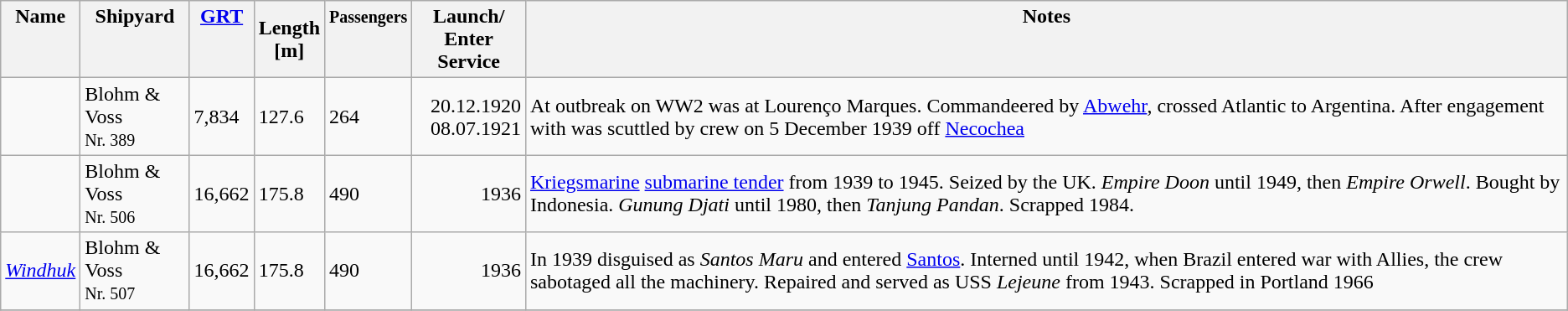<table class="wikitable -right toptextcells">
<tr>
<th valign="top">Name</th>
<th valign="top">Shipyard</th>
<th valign="top"><a href='#'>GRT</a></th>
<th>Length<br>[m]</th>
<th valign="top"><small> Passengers</small></th>
<th>Launch/ <br>Enter Service</th>
<th valign="top">Notes</th>
</tr>
<tr>
<td></td>
<td>Blohm & Voss<br><small> Nr. 389</small></td>
<td>7,834</td>
<td>127.6</td>
<td>264</td>
<td style="text-align:right;">20.12.1920<br>08.07.1921</td>
<td>At outbreak on WW2 was at Lourenço Marques. Commandeered by <a href='#'>Abwehr</a>, crossed Atlantic to Argentina. After engagement with  was scuttled by crew on 5 December 1939 off <a href='#'>Necochea</a></td>
</tr>
<tr>
<td></td>
<td>Blohm & Voss<br><small> Nr. 506</small></td>
<td>16,662</td>
<td>175.8</td>
<td>490</td>
<td style="text-align:right;">1936</td>
<td><a href='#'>Kriegsmarine</a> <a href='#'>submarine tender</a> from 1939 to 1945. Seized by the UK. <em>Empire Doon</em> until 1949, then <em>Empire Orwell</em>. Bought by Indonesia. <em>Gunung Djati</em> until 1980, then <em>Tanjung Pandan</em>. Scrapped 1984.</td>
</tr>
<tr>
<td><em><a href='#'>Windhuk</a></em></td>
<td>Blohm & Voss<br><small> Nr. 507</small></td>
<td>16,662</td>
<td>175.8</td>
<td>490</td>
<td style="text-align:right;">1936</td>
<td>In 1939 disguised as <em>Santos Maru</em> and entered <a href='#'>Santos</a>. Interned until 1942, when Brazil entered war with Allies, the crew sabotaged all the machinery. Repaired and served as USS <em>Lejeune</em> from 1943. Scrapped in Portland 1966</td>
</tr>
<tr>
</tr>
</table>
